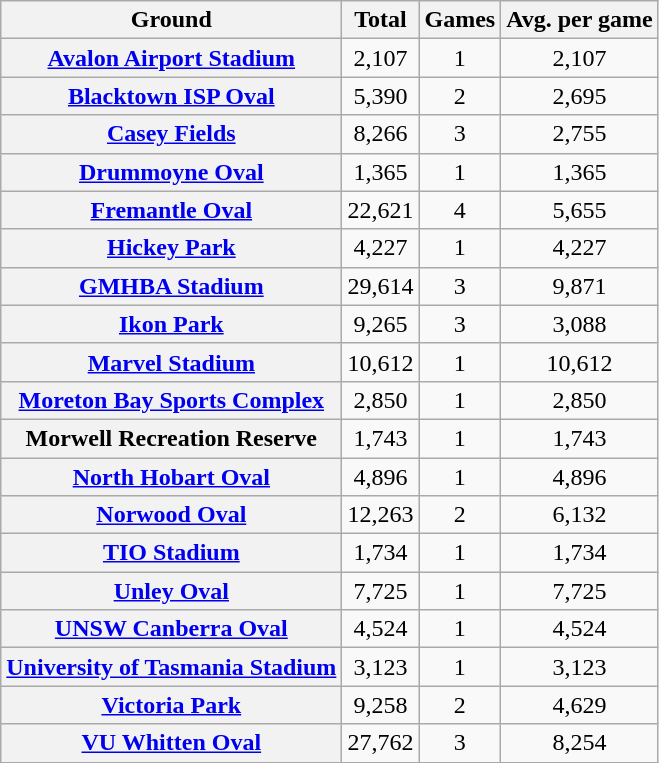<table class="wikitable plainrowheaders sortable" style="text-align:center;">
<tr>
<th>Ground</th>
<th>Total</th>
<th>Games</th>
<th>Avg. per game</th>
</tr>
<tr>
<th scope="row"><a href='#'>Avalon Airport Stadium</a></th>
<td>2,107</td>
<td>1</td>
<td>2,107</td>
</tr>
<tr>
<th scope="row"><a href='#'>Blacktown ISP Oval</a></th>
<td>5,390</td>
<td>2</td>
<td>2,695</td>
</tr>
<tr>
<th scope="row"><a href='#'>Casey Fields</a></th>
<td>8,266</td>
<td>3</td>
<td>2,755</td>
</tr>
<tr>
<th scope="row"><a href='#'>Drummoyne Oval</a></th>
<td>1,365</td>
<td>1</td>
<td>1,365</td>
</tr>
<tr>
<th scope="row"><a href='#'>Fremantle Oval</a></th>
<td>22,621</td>
<td>4</td>
<td>5,655</td>
</tr>
<tr>
<th scope="row"><a href='#'>Hickey Park</a></th>
<td>4,227</td>
<td>1</td>
<td>4,227</td>
</tr>
<tr>
<th scope="row"><a href='#'>GMHBA Stadium</a></th>
<td>29,614</td>
<td>3</td>
<td>9,871</td>
</tr>
<tr>
<th scope="row"><a href='#'>Ikon Park</a></th>
<td>9,265</td>
<td>3</td>
<td>3,088</td>
</tr>
<tr>
<th scope="row"><a href='#'>Marvel Stadium</a></th>
<td>10,612</td>
<td>1</td>
<td>10,612</td>
</tr>
<tr>
<th scope="row"><a href='#'>Moreton Bay Sports Complex</a></th>
<td>2,850</td>
<td>1</td>
<td>2,850</td>
</tr>
<tr>
<th scope="row">Morwell Recreation Reserve</th>
<td>1,743</td>
<td>1</td>
<td>1,743</td>
</tr>
<tr>
<th scope="row"><a href='#'>North Hobart Oval</a></th>
<td>4,896</td>
<td>1</td>
<td>4,896</td>
</tr>
<tr>
<th scope="row"><a href='#'>Norwood Oval</a></th>
<td>12,263</td>
<td>2</td>
<td>6,132</td>
</tr>
<tr>
<th scope="row"><a href='#'>TIO Stadium</a></th>
<td>1,734</td>
<td>1</td>
<td>1,734</td>
</tr>
<tr>
<th scope="row"><a href='#'>Unley Oval</a></th>
<td>7,725</td>
<td>1</td>
<td>7,725</td>
</tr>
<tr>
<th scope="row"><a href='#'>UNSW Canberra Oval</a></th>
<td>4,524</td>
<td>1</td>
<td>4,524</td>
</tr>
<tr>
<th scope="row"><a href='#'>University of Tasmania Stadium</a></th>
<td>3,123</td>
<td>1</td>
<td>3,123</td>
</tr>
<tr>
<th scope="row"><a href='#'>Victoria Park</a></th>
<td>9,258</td>
<td>2</td>
<td>4,629</td>
</tr>
<tr>
<th scope="row"><a href='#'>VU Whitten Oval</a></th>
<td>27,762</td>
<td>3</td>
<td>8,254</td>
</tr>
</table>
